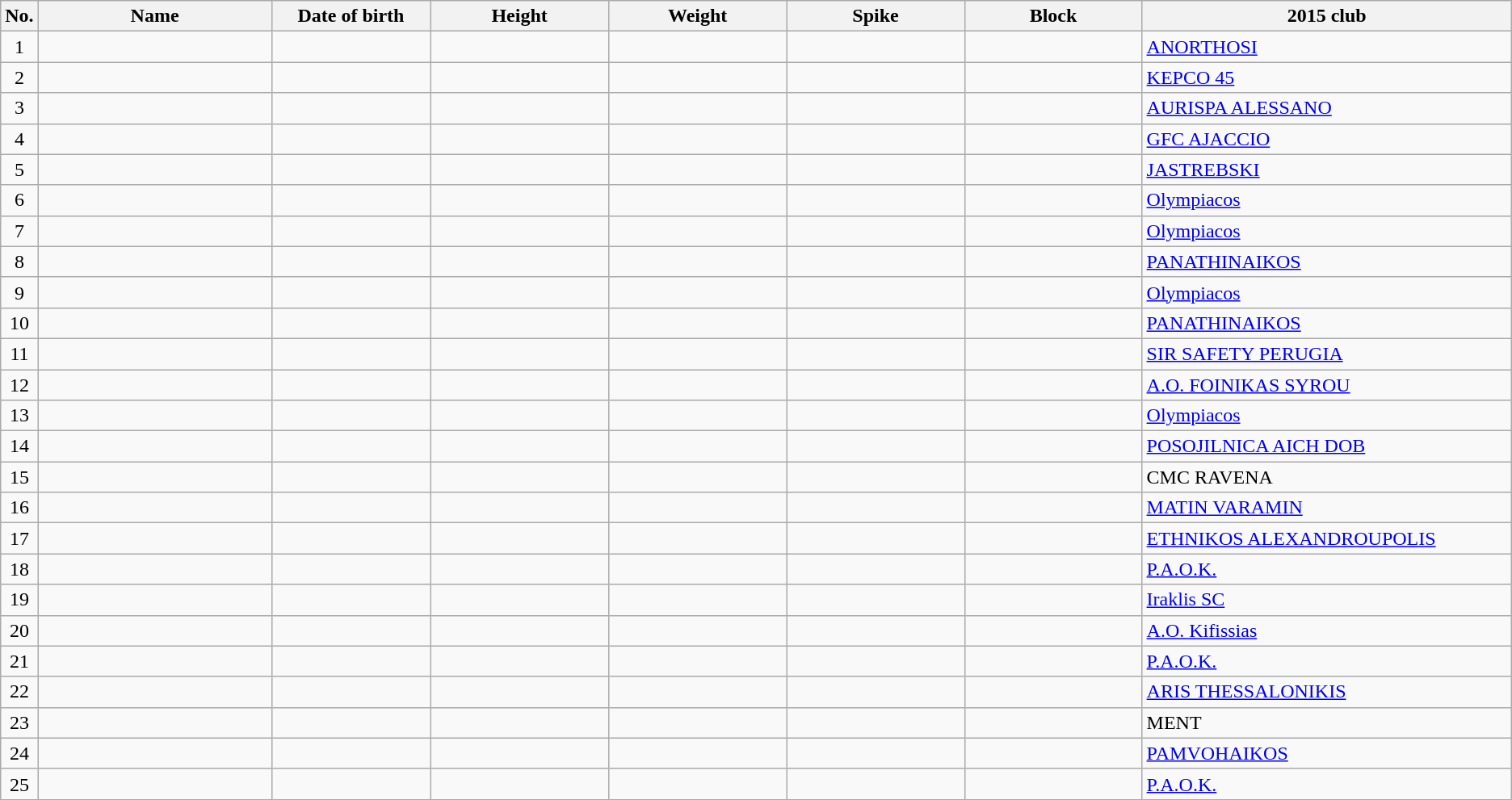<table class="wikitable sortable" style="font-size:100%; text-align:center;">
<tr>
<th>No.</th>
<th style="width:12em">Name</th>
<th style="width:8em">Date of birth</th>
<th style="width:9em">Height</th>
<th style="width:9em">Weight</th>
<th style="width:9em">Spike</th>
<th style="width:9em">Block</th>
<th style="width:19em">2015 club</th>
</tr>
<tr>
<td>1</td>
<td align=left></td>
<td align=right></td>
<td></td>
<td></td>
<td></td>
<td></td>
<td align=left><a href='#'>ANORTHOSI</a></td>
</tr>
<tr>
<td>2</td>
<td align=left></td>
<td align=right></td>
<td></td>
<td></td>
<td></td>
<td></td>
<td align=left><a href='#'>KEPCO 45</a></td>
</tr>
<tr>
<td>3</td>
<td align=left></td>
<td align=right></td>
<td></td>
<td></td>
<td></td>
<td></td>
<td align=left><a href='#'>AURISPA ALESSANO</a></td>
</tr>
<tr>
<td>4</td>
<td align=left></td>
<td align=right></td>
<td></td>
<td></td>
<td></td>
<td></td>
<td align=left><a href='#'>GFC AJACCIO</a></td>
</tr>
<tr>
<td>5</td>
<td align=left></td>
<td align=right></td>
<td></td>
<td></td>
<td></td>
<td></td>
<td align=left><a href='#'>JASTREBSKI</a></td>
</tr>
<tr>
<td>6</td>
<td align=left></td>
<td align=right></td>
<td></td>
<td></td>
<td></td>
<td></td>
<td align=left><a href='#'>Olympiacos</a></td>
</tr>
<tr>
<td>7</td>
<td align=left></td>
<td align=right></td>
<td></td>
<td></td>
<td></td>
<td></td>
<td align=left><a href='#'>Olympiacos</a></td>
</tr>
<tr>
<td>8</td>
<td align=left></td>
<td align=right></td>
<td></td>
<td></td>
<td></td>
<td></td>
<td align=left><a href='#'>PANATHINAIKOS</a></td>
</tr>
<tr>
<td>9</td>
<td align=left></td>
<td align=right></td>
<td></td>
<td></td>
<td></td>
<td></td>
<td align=left><a href='#'>Olympiacos</a></td>
</tr>
<tr>
<td>10</td>
<td align=left></td>
<td align=right></td>
<td></td>
<td></td>
<td></td>
<td></td>
<td align=left><a href='#'>PANATHINAIKOS</a></td>
</tr>
<tr>
<td>11</td>
<td align=left></td>
<td align=right></td>
<td></td>
<td></td>
<td></td>
<td></td>
<td align=left><a href='#'>SIR SAFETY PERUGIA</a></td>
</tr>
<tr>
<td>12</td>
<td align=left></td>
<td align=right></td>
<td></td>
<td></td>
<td></td>
<td></td>
<td align=left><a href='#'>A.O. FOINIKAS SYROU</a></td>
</tr>
<tr>
<td>13</td>
<td align=left></td>
<td align=right></td>
<td></td>
<td></td>
<td></td>
<td></td>
<td align=left><a href='#'>Olympiacos</a></td>
</tr>
<tr>
<td>14</td>
<td align=left></td>
<td align=right></td>
<td></td>
<td></td>
<td></td>
<td></td>
<td align=left><a href='#'>POSOJILNICA AICH DOB</a></td>
</tr>
<tr>
<td>15</td>
<td align=left></td>
<td align=right></td>
<td></td>
<td></td>
<td></td>
<td></td>
<td align=left>CMC RAVENA</td>
</tr>
<tr>
<td>16</td>
<td align=left></td>
<td align=right></td>
<td></td>
<td></td>
<td></td>
<td></td>
<td align=left><a href='#'>MATIN VARAMIN</a></td>
</tr>
<tr>
<td>17</td>
<td align=left></td>
<td align=right></td>
<td></td>
<td></td>
<td></td>
<td></td>
<td align=left><a href='#'>ETHNIKOS ALEXANDROUPOLIS</a></td>
</tr>
<tr>
<td>18</td>
<td align=left></td>
<td align=right></td>
<td></td>
<td></td>
<td></td>
<td></td>
<td align=left><a href='#'>P.A.O.K.</a></td>
</tr>
<tr>
<td>19</td>
<td align=left></td>
<td align=right></td>
<td></td>
<td></td>
<td></td>
<td></td>
<td align=left><a href='#'>Iraklis SC</a></td>
</tr>
<tr>
<td>20</td>
<td align=left></td>
<td align=right></td>
<td></td>
<td></td>
<td></td>
<td></td>
<td align=left><a href='#'>A.O. Kifissias</a></td>
</tr>
<tr>
<td>21</td>
<td align=left></td>
<td align=right></td>
<td></td>
<td></td>
<td></td>
<td></td>
<td align=left><a href='#'>P.A.O.K.</a></td>
</tr>
<tr>
<td>22</td>
<td align=left></td>
<td align=right></td>
<td></td>
<td></td>
<td></td>
<td></td>
<td align=left><a href='#'>ARIS THESSALONIKIS</a></td>
</tr>
<tr>
<td>23</td>
<td align=left></td>
<td align=right></td>
<td></td>
<td></td>
<td></td>
<td></td>
<td align=left>MENT</td>
</tr>
<tr>
<td>24</td>
<td align=left></td>
<td align=right></td>
<td></td>
<td></td>
<td></td>
<td></td>
<td align=left><a href='#'>PAMVOHAIKOS</a></td>
</tr>
<tr>
<td>25</td>
<td align=left></td>
<td align=right></td>
<td></td>
<td></td>
<td></td>
<td></td>
<td align=left><a href='#'>P.A.O.K.</a></td>
</tr>
</table>
